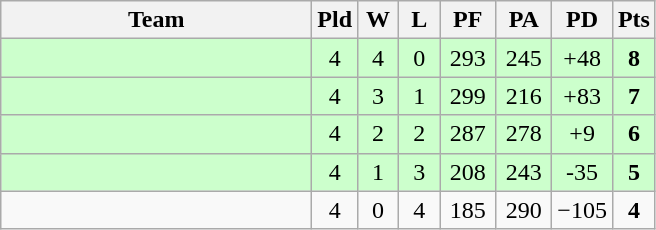<table class="wikitable" style="text-align:center;">
<tr>
<th width=200>Team</th>
<th width=20>Pld</th>
<th width=20>W</th>
<th width=20>L</th>
<th width=30>PF</th>
<th width=30>PA</th>
<th width=30>PD</th>
<th width=20>Pts</th>
</tr>
<tr bgcolor=ccffcc>
<td align=left></td>
<td>4</td>
<td>4</td>
<td>0</td>
<td>293</td>
<td>245</td>
<td>+48</td>
<td><strong>8</strong></td>
</tr>
<tr bgcolor=ccffcc>
<td align=left></td>
<td>4</td>
<td>3</td>
<td>1</td>
<td>299</td>
<td>216</td>
<td>+83</td>
<td><strong>7</strong></td>
</tr>
<tr bgcolor=ccffcc>
<td align=left></td>
<td>4</td>
<td>2</td>
<td>2</td>
<td>287</td>
<td>278</td>
<td>+9</td>
<td><strong>6</strong></td>
</tr>
<tr bgcolor=ccffcc>
<td align=left></td>
<td>4</td>
<td>1</td>
<td>3</td>
<td>208</td>
<td>243</td>
<td>-35</td>
<td><strong>5</strong></td>
</tr>
<tr>
<td align=left></td>
<td>4</td>
<td>0</td>
<td>4</td>
<td>185</td>
<td>290</td>
<td>−105</td>
<td><strong>4</strong></td>
</tr>
</table>
